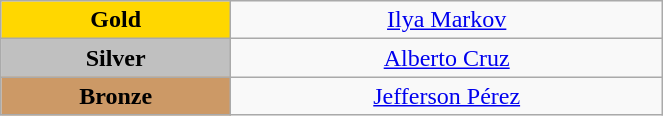<table class="wikitable" style="text-align:center; " width="35%">
<tr>
<td bgcolor="gold"><strong>Gold</strong></td>
<td><a href='#'>Ilya Markov</a><br>  <small><em></em></small></td>
</tr>
<tr>
<td bgcolor="silver"><strong>Silver</strong></td>
<td><a href='#'>Alberto Cruz</a><br>  <small><em></em></small></td>
</tr>
<tr>
<td bgcolor="CC9966"><strong>Bronze</strong></td>
<td><a href='#'>Jefferson Pérez</a><br>  <small><em></em></small></td>
</tr>
</table>
